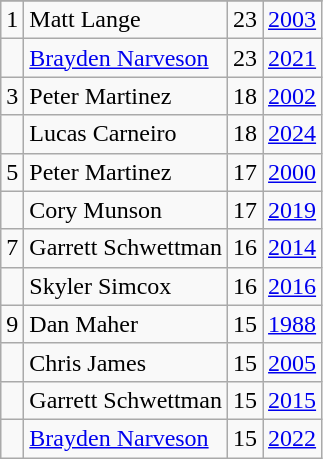<table class="wikitable">
<tr>
</tr>
<tr>
<td>1</td>
<td>Matt Lange</td>
<td>23</td>
<td><a href='#'>2003</a></td>
</tr>
<tr>
<td></td>
<td><a href='#'>Brayden Narveson</a></td>
<td>23</td>
<td><a href='#'>2021</a></td>
</tr>
<tr>
<td>3</td>
<td>Peter Martinez</td>
<td>18</td>
<td><a href='#'>2002</a></td>
</tr>
<tr>
<td></td>
<td>Lucas Carneiro</td>
<td>18</td>
<td><a href='#'>2024</a></td>
</tr>
<tr>
<td>5</td>
<td>Peter Martinez</td>
<td>17</td>
<td><a href='#'>2000</a></td>
</tr>
<tr>
<td></td>
<td>Cory Munson</td>
<td>17</td>
<td><a href='#'>2019</a></td>
</tr>
<tr>
<td>7</td>
<td>Garrett Schwettman</td>
<td>16</td>
<td><a href='#'>2014</a></td>
</tr>
<tr>
<td></td>
<td>Skyler Simcox</td>
<td>16</td>
<td><a href='#'>2016</a></td>
</tr>
<tr>
<td>9</td>
<td>Dan Maher</td>
<td>15</td>
<td><a href='#'>1988</a></td>
</tr>
<tr>
<td></td>
<td>Chris James</td>
<td>15</td>
<td><a href='#'>2005</a></td>
</tr>
<tr>
<td></td>
<td>Garrett Schwettman</td>
<td>15</td>
<td><a href='#'>2015</a></td>
</tr>
<tr>
<td></td>
<td><a href='#'>Brayden Narveson</a></td>
<td>15</td>
<td><a href='#'>2022</a></td>
</tr>
</table>
